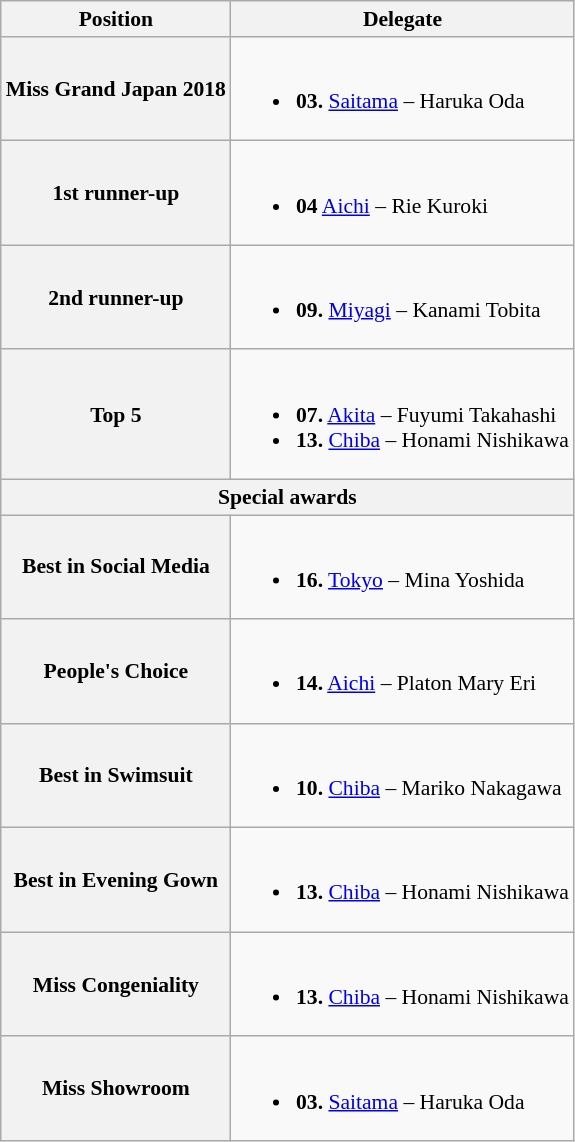<table class="wikitable" style="font-size:90%;">
<tr>
<th>Position</th>
<th>Delegate</th>
</tr>
<tr>
<th>Miss Grand Japan 2018</th>
<td><br><ul><li><strong>03.</strong> <a href='#'>Saitama</a> – Haruka Oda</li></ul></td>
</tr>
<tr>
<th>1st runner-up</th>
<td><br><ul><li><strong>04</strong> <a href='#'>Aichi</a> – Rie Kuroki</li></ul></td>
</tr>
<tr>
<th>2nd runner-up</th>
<td><br><ul><li><strong>09.</strong> <a href='#'>Miyagi</a> – Kanami Tobita</li></ul></td>
</tr>
<tr>
<th>Top 5</th>
<td><br><ul><li><strong>07.</strong> <a href='#'>Akita</a> – Fuyumi Takahashi</li><li><strong>13.</strong> <a href='#'>Chiba</a> – Honami Nishikawa</li></ul></td>
</tr>
<tr>
<th colspan=2>Special awards</th>
</tr>
<tr>
<th>Best in Social Media</th>
<td><br><ul><li><strong>16.</strong> <a href='#'>Tokyo</a> – Mina Yoshida</li></ul></td>
</tr>
<tr>
<th>People's Choice</th>
<td><br><ul><li><strong>14.</strong> <a href='#'>Aichi</a> – Platon Mary Eri</li></ul></td>
</tr>
<tr>
<th>Best in Swimsuit</th>
<td><br><ul><li><strong>10.</strong> <a href='#'>Chiba</a> – Mariko Nakagawa</li></ul></td>
</tr>
<tr>
<th>Best in Evening Gown</th>
<td><br><ul><li><strong>13.</strong> <a href='#'>Chiba</a> – Honami Nishikawa</li></ul></td>
</tr>
<tr>
<th>Miss Congeniality</th>
<td><br><ul><li><strong>13.</strong> <a href='#'>Chiba</a> – Honami Nishikawa</li></ul></td>
</tr>
<tr>
<th>Miss Showroom</th>
<td><br><ul><li><strong>03.</strong> <a href='#'>Saitama</a> – Haruka Oda</li></ul></td>
</tr>
</table>
